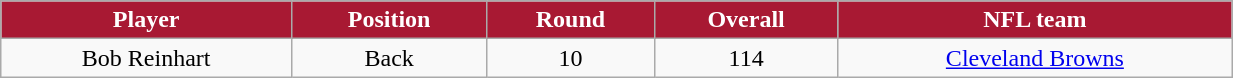<table class="wikitable" width="65%">
<tr align="center" style="background:#A81933;color:#FFFFFF;">
<td><strong>Player</strong></td>
<td><strong>Position</strong></td>
<td><strong>Round</strong></td>
<td><strong>Overall</strong></td>
<td><strong>NFL team</strong></td>
</tr>
<tr align="center" bgcolor="">
<td>Bob Reinhart</td>
<td>Back</td>
<td>10</td>
<td>114</td>
<td><a href='#'>Cleveland Browns</a></td>
</tr>
</table>
